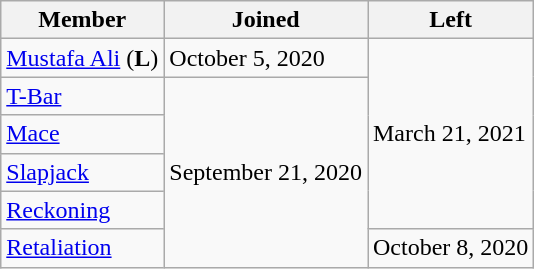<table class="wikitable">
<tr>
<th>Member</th>
<th>Joined</th>
<th>Left</th>
</tr>
<tr>
<td><a href='#'>Mustafa Ali</a> (<strong>L</strong>)</td>
<td>October 5, 2020</td>
<td rowspan="5">March 21, 2021</td>
</tr>
<tr>
<td><a href='#'>T-Bar</a></td>
<td rowspan="5">September 21, 2020</td>
</tr>
<tr>
<td><a href='#'>Mace</a></td>
</tr>
<tr>
<td><a href='#'>Slapjack</a></td>
</tr>
<tr>
<td><a href='#'>Reckoning</a></td>
</tr>
<tr>
<td><a href='#'>Retaliation</a></td>
<td>October 8, 2020</td>
</tr>
</table>
